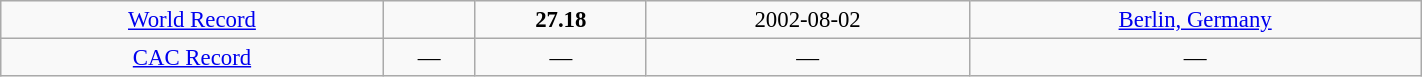<table class="wikitable" style=" text-align:center; font-size:95%;" width="75%">
<tr>
<td><a href='#'>World Record</a></td>
<td></td>
<td><strong>27.18</strong></td>
<td>2002-08-02</td>
<td> <a href='#'>Berlin, Germany</a></td>
</tr>
<tr>
<td><a href='#'>CAC Record</a></td>
<td>—</td>
<td>—</td>
<td>—</td>
<td>—</td>
</tr>
</table>
